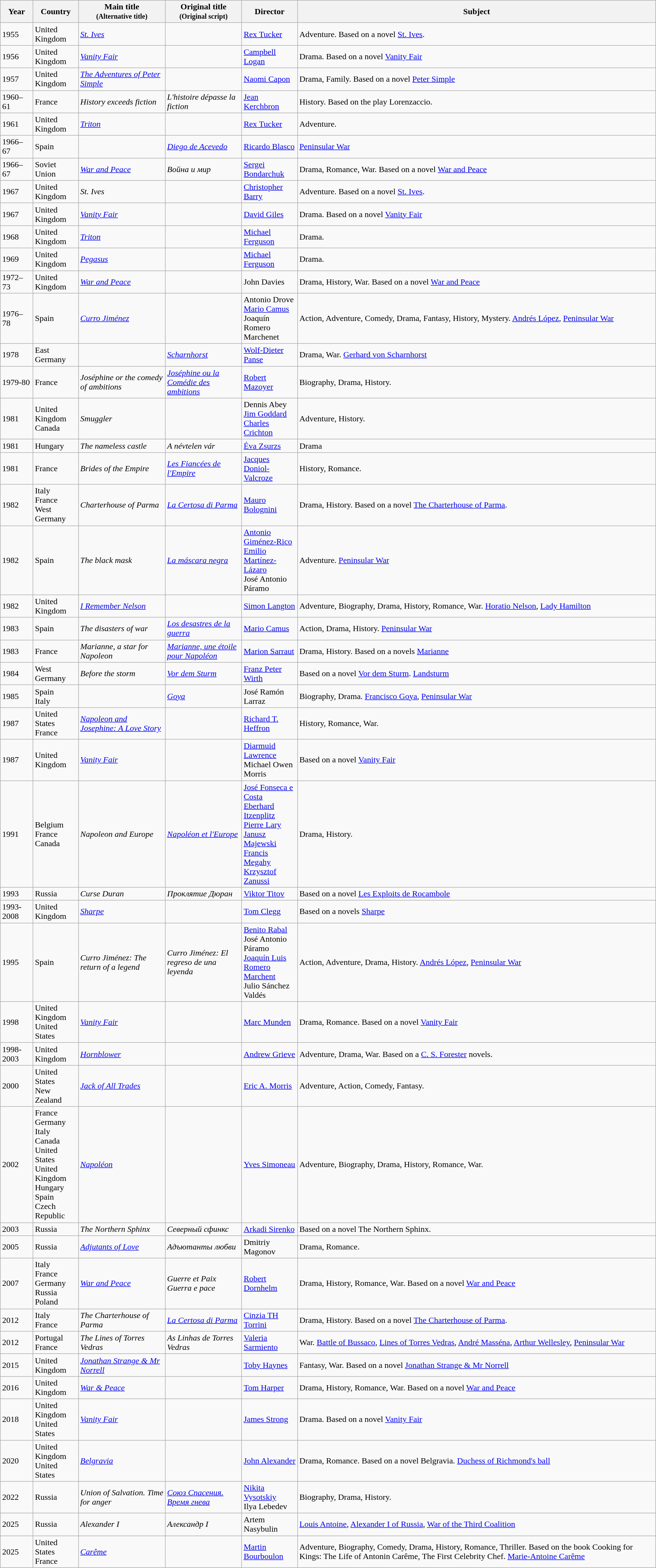<table class="wikitable sortable" style="width:100%;">
<tr>
<th>Year</th>
<th width= 80>Country</th>
<th class="unsortable" style="width:160px;">Main title<br><small>(Alternative title)</small></th>
<th class="unsortable" style="width:140px;">Original title<br><small>(Original script)</small></th>
<th width=100>Director</th>
<th class="unsortable">Subject</th>
</tr>
<tr>
<td>1955</td>
<td>United Kingdom</td>
<td><em><a href='#'>St. Ives</a></em></td>
<td></td>
<td><a href='#'>Rex Tucker</a></td>
<td>Adventure. Based on a novel <a href='#'>St. Ives</a>.</td>
</tr>
<tr>
<td>1956</td>
<td>United Kingdom</td>
<td><em><a href='#'>Vanity Fair</a></em></td>
<td></td>
<td><a href='#'>Campbell Logan</a></td>
<td>Drama. Based on a novel <a href='#'>Vanity Fair</a></td>
</tr>
<tr>
<td>1957</td>
<td>United Kingdom</td>
<td><em><a href='#'>The Adventures of Peter Simple</a></em></td>
<td></td>
<td><a href='#'>Naomi Capon</a></td>
<td>Drama, Family. Based on a novel <a href='#'>Peter Simple</a></td>
</tr>
<tr>
<td>1960–61</td>
<td>France</td>
<td><em>History exceeds fiction</em></td>
<td><em>L'histoire dépasse la fiction</em></td>
<td><a href='#'>Jean Kerchbron</a></td>
<td>History. Based on the play Lorenzaccio.</td>
</tr>
<tr>
<td>1961</td>
<td>United Kingdom</td>
<td><em><a href='#'>Triton</a></em></td>
<td></td>
<td><a href='#'>Rex Tucker</a></td>
<td>Adventure.</td>
</tr>
<tr>
<td>1966–67</td>
<td>Spain</td>
<td></td>
<td><em><a href='#'>Diego de Acevedo</a></em></td>
<td><a href='#'>Ricardo Blasco</a></td>
<td><a href='#'>Peninsular War</a></td>
</tr>
<tr>
<td>1966–67</td>
<td>Soviet Union</td>
<td><em><a href='#'>War and Peace</a></em></td>
<td><em>Война и мир</em></td>
<td><a href='#'>Sergei Bondarchuk</a></td>
<td>Drama, Romance, War. Based on a novel <a href='#'>War and Peace</a></td>
</tr>
<tr>
<td>1967</td>
<td>United Kingdom</td>
<td><em>St. Ives</em></td>
<td></td>
<td><a href='#'>Christopher Barry</a></td>
<td>Adventure. Based on a novel <a href='#'>St. Ives</a>.</td>
</tr>
<tr>
<td>1967</td>
<td>United Kingdom</td>
<td><em><a href='#'>Vanity Fair</a></em></td>
<td></td>
<td><a href='#'>David Giles</a></td>
<td>Drama. Based on a novel <a href='#'>Vanity Fair</a></td>
</tr>
<tr>
<td>1968</td>
<td>United Kingdom</td>
<td><em><a href='#'>Triton</a></em></td>
<td></td>
<td><a href='#'>Michael Ferguson</a></td>
<td>Drama.</td>
</tr>
<tr>
<td>1969</td>
<td>United Kingdom</td>
<td><em><a href='#'>Pegasus</a></em></td>
<td></td>
<td><a href='#'>Michael Ferguson</a></td>
<td>Drama.</td>
</tr>
<tr>
<td>1972–73</td>
<td>United Kingdom</td>
<td><em><a href='#'>War and Peace</a></em></td>
<td></td>
<td>John Davies</td>
<td>Drama, History, War. Based on a novel <a href='#'>War and Peace</a></td>
</tr>
<tr>
<td>1976–78</td>
<td>Spain</td>
<td><em><a href='#'>Curro Jiménez</a></em></td>
<td></td>
<td>Antonio Drove<br><a href='#'>Mario Camus</a><br>Joaquín Romero Marchenet</td>
<td>Action, Adventure, Comedy, Drama, Fantasy, History, Mystery. <a href='#'>Andrés López</a>, <a href='#'>Peninsular War</a></td>
</tr>
<tr>
<td>1978</td>
<td>East Germany</td>
<td></td>
<td><em><a href='#'>Scharnhorst</a></em></td>
<td><a href='#'>Wolf-Dieter Panse</a></td>
<td>Drama, War. <a href='#'>Gerhard von Scharnhorst</a></td>
</tr>
<tr>
<td>1979-80</td>
<td>France</td>
<td><em>Joséphine or the comedy of ambitions</em></td>
<td><em><a href='#'>Joséphine ou la Comédie des ambitions</a></em></td>
<td><a href='#'>Robert Mazoyer</a></td>
<td>Biography, Drama, History.</td>
</tr>
<tr>
<td>1981</td>
<td>United Kingdom<br>Canada</td>
<td><em>Smuggler</em></td>
<td></td>
<td>Dennis Abey<br><a href='#'>Jim Goddard</a><br><a href='#'>Charles Crichton</a></td>
<td>Adventure, History.</td>
</tr>
<tr>
<td>1981</td>
<td>Hungary</td>
<td><em>The nameless castle</em></td>
<td><em>A névtelen vár</em></td>
<td><a href='#'>Éva Zsurzs</a></td>
<td>Drama</td>
</tr>
<tr>
<td>1981</td>
<td>France</td>
<td><em>Brides of the Empire</em></td>
<td><em><a href='#'>Les Fiancées de l'Empire</a></em></td>
<td><a href='#'>Jacques Doniol-Valcroze</a></td>
<td>History, Romance.</td>
</tr>
<tr>
<td>1982</td>
<td>Italy<br>France<br>West Germany</td>
<td><em>Charterhouse of Parma</em></td>
<td><em><a href='#'>La Certosa di Parma</a></em></td>
<td><a href='#'>Mauro Bolognini</a></td>
<td>Drama, History. Based on a novel <a href='#'>The Charterhouse of Parma</a>.</td>
</tr>
<tr>
<td>1982</td>
<td>Spain</td>
<td><em>The black mask</em></td>
<td><em><a href='#'>La máscara negra</a></em></td>
<td><a href='#'>Antonio Giménez-Rico</a><br><a href='#'>Emilio Martínez-Lázaro</a><br>José Antonio Páramo</td>
<td>Adventure. <a href='#'>Peninsular War</a></td>
</tr>
<tr>
<td>1982</td>
<td>United Kingdom</td>
<td><em><a href='#'>I Remember Nelson</a></em></td>
<td></td>
<td><a href='#'>Simon Langton</a></td>
<td>Adventure, Biography, Drama, History, Romance, War. <a href='#'>Horatio Nelson</a>, <a href='#'>Lady Hamilton</a></td>
</tr>
<tr>
<td>1983</td>
<td>Spain</td>
<td><em>The disasters of war</em></td>
<td><em><a href='#'>Los desastres de la guerra</a></em></td>
<td><a href='#'>Mario Camus</a></td>
<td>Action, Drama, History. <a href='#'>Peninsular War</a></td>
</tr>
<tr>
<td>1983</td>
<td>France</td>
<td><em>Marianne, a star for Napoleon</em></td>
<td><em><a href='#'>Marianne, une étoile pour Napoléon</a></em></td>
<td><a href='#'>Marion Sarraut</a></td>
<td>Drama, History. Based on a novels <a href='#'>Marianne</a></td>
</tr>
<tr>
<td>1984</td>
<td>West Germany</td>
<td><em>Before the storm</em></td>
<td><em><a href='#'>Vor dem Sturm</a></em></td>
<td><a href='#'>Franz Peter Wirth</a></td>
<td>Based on a novel <a href='#'>Vor dem Sturm</a>. <a href='#'>Landsturm</a></td>
</tr>
<tr>
<td>1985</td>
<td>Spain<br>Italy</td>
<td></td>
<td><em><a href='#'>Goya</a></em></td>
<td>José Ramón Larraz</td>
<td>Biography, Drama. <a href='#'>Francisco Goya</a>, <a href='#'>Peninsular War</a></td>
</tr>
<tr>
<td>1987</td>
<td>United States<br>France</td>
<td><em><a href='#'>Napoleon and Josephine: A Love Story</a></em></td>
<td></td>
<td><a href='#'>Richard T. Heffron</a></td>
<td>History, Romance, War.</td>
</tr>
<tr>
<td>1987</td>
<td>United Kingdom</td>
<td><em><a href='#'>Vanity Fair</a></em></td>
<td></td>
<td><a href='#'>Diarmuid Lawrence</a><br>Michael Owen Morris</td>
<td>Based on a novel <a href='#'>Vanity Fair</a></td>
</tr>
<tr>
<td>1991</td>
<td>Belgium<br>France<br>Canada</td>
<td><em>Napoleon and Europe</em></td>
<td><em><a href='#'>Napoléon et l'Europe</a></em></td>
<td><a href='#'>José Fonseca e Costa</a><br><a href='#'>Eberhard Itzenplitz</a><br><a href='#'>Pierre Lary</a><br><a href='#'>Janusz Majewski</a><br><a href='#'>Francis Megahy</a><br><a href='#'>Krzysztof Zanussi</a></td>
<td>Drama, History.</td>
</tr>
<tr>
<td>1993</td>
<td>Russia</td>
<td><em>Curse Duran</em></td>
<td><em>Проклятие Дюран</em></td>
<td><a href='#'>Viktor Titov</a></td>
<td>Based on a novel <a href='#'>Les Exploits de Rocambole</a></td>
</tr>
<tr>
<td>1993-2008</td>
<td>United Kingdom</td>
<td><em><a href='#'>Sharpe</a></em></td>
<td></td>
<td><a href='#'>Tom Clegg</a></td>
<td>Based on a novels <a href='#'>Sharpe</a></td>
</tr>
<tr>
<td>1995</td>
<td>Spain</td>
<td><em>Curro Jiménez: The return of a legend</em></td>
<td><em>Curro Jiménez: El regreso de una leyenda</em></td>
<td><a href='#'>Benito Rabal</a><br>José Antonio Páramo<br><a href='#'>Joaquín Luis Romero Marchent</a><br>Julio Sánchez Valdés</td>
<td>Action, Adventure, Drama, History. <a href='#'>Andrés López</a>, <a href='#'>Peninsular War</a></td>
</tr>
<tr>
<td>1998</td>
<td>United Kingdom<br>United States</td>
<td><em><a href='#'>Vanity Fair</a></em></td>
<td></td>
<td><a href='#'>Marc Munden</a></td>
<td>Drama, Romance. Based on a novel <a href='#'>Vanity Fair</a></td>
</tr>
<tr>
<td>1998-2003</td>
<td>United Kingdom</td>
<td><em><a href='#'>Hornblower</a></em></td>
<td></td>
<td><a href='#'>Andrew Grieve</a></td>
<td>Adventure, Drama, War. Based on a <a href='#'>C. S. Forester</a> novels.</td>
</tr>
<tr>
<td>2000</td>
<td>United States<br>New Zealand</td>
<td><em><a href='#'>Jack of All Trades</a></em></td>
<td></td>
<td><a href='#'>Eric A. Morris</a></td>
<td>Adventure, Action, Comedy, Fantasy.</td>
</tr>
<tr>
<td>2002</td>
<td>France<br>Germany<br>Italy<br>Canada<br>United States<br>United Kingdom<br>Hungary<br>Spain<br>Czech Republic</td>
<td><em><a href='#'>Napoléon</a></em></td>
<td></td>
<td><a href='#'>Yves Simoneau</a></td>
<td>Adventure, Biography, Drama, History, Romance, War.</td>
</tr>
<tr>
<td>2003</td>
<td>Russia</td>
<td><em>The Northern Sphinx</em></td>
<td><em>Северный сфинкс</em></td>
<td><a href='#'>Arkadi Sirenko</a></td>
<td>Based on a novel The Northern Sphinx.</td>
</tr>
<tr>
<td>2005</td>
<td>Russia</td>
<td><em><a href='#'>Adjutants of Love</a></em></td>
<td><em>Адъютанты любви</em></td>
<td>Dmitriy Magonov</td>
<td>Drama, Romance.</td>
</tr>
<tr>
<td>2007</td>
<td>Italy<br>France<br>Germany<br>Russia<br>Poland</td>
<td><em><a href='#'>War and Peace</a></em></td>
<td><em>Guerre et Paix</em><br><em>Guerra e pace</em></td>
<td><a href='#'>Robert Dornhelm</a></td>
<td>Drama, History, Romance, War. Based on a novel <a href='#'>War and Peace</a></td>
</tr>
<tr>
<td>2012</td>
<td>Italy<br>France</td>
<td><em>The Charterhouse of Parma</em></td>
<td><em><a href='#'>La Certosa di Parma</a></em></td>
<td><a href='#'>Cinzia TH Torrini</a></td>
<td>Drama, History. Based on a novel <a href='#'>The Charterhouse of Parma</a>.</td>
</tr>
<tr>
<td>2012</td>
<td>Portugal<br>France</td>
<td><em>The Lines of Torres Vedras</em></td>
<td><em>As Linhas de Torres Vedras</em></td>
<td><a href='#'>Valeria Sarmiento</a></td>
<td>War. <a href='#'>Battle of Bussaco</a>, <a href='#'>Lines of Torres Vedras</a>, <a href='#'>André Masséna</a>, <a href='#'>Arthur Wellesley</a>, <a href='#'>Peninsular War</a></td>
</tr>
<tr>
<td>2015</td>
<td>United Kingdom</td>
<td><em><a href='#'>Jonathan Strange & Mr Norrell</a></em></td>
<td></td>
<td><a href='#'>Toby Haynes</a></td>
<td>Fantasy, War. Based on a novel <a href='#'>Jonathan Strange & Mr Norrell</a></td>
</tr>
<tr>
<td>2016</td>
<td>United Kingdom</td>
<td><em><a href='#'>War & Peace</a></em></td>
<td></td>
<td><a href='#'>Tom Harper</a></td>
<td>Drama, History, Romance, War. Based on a novel <a href='#'>War and Peace</a></td>
</tr>
<tr>
<td>2018</td>
<td>United Kingdom<br>United States</td>
<td><em><a href='#'>Vanity Fair</a></em></td>
<td></td>
<td><a href='#'>James Strong</a></td>
<td>Drama. Based on a novel <a href='#'>Vanity Fair</a></td>
</tr>
<tr>
<td>2020</td>
<td>United Kingdom<br>United States</td>
<td><em><a href='#'>Belgravia</a></em></td>
<td></td>
<td><a href='#'>John Alexander</a></td>
<td>Drama, Romance. Based on a novel Belgravia. <a href='#'>Duchess of Richmond's ball</a></td>
</tr>
<tr>
<td>2022</td>
<td>Russia</td>
<td><em>Union of Salvation. Time for anger</em></td>
<td><em><a href='#'>Союз Спасения. Время гнева</a></em></td>
<td><a href='#'>Nikita Vysotskiy</a><br>Ilya Lebedev</td>
<td>Biography, Drama, History.</td>
</tr>
<tr>
<td>2025</td>
<td>Russia</td>
<td><em>Alexander I</em></td>
<td><em>Александр I</em></td>
<td>Artem Nasybulin</td>
<td><a href='#'>Louis Antoine</a>, <a href='#'>Alexander I of Russia</a>, <a href='#'>War of the Third Coalition</a></td>
</tr>
<tr>
<td>2025</td>
<td>United States<br>France</td>
<td><em><a href='#'>Carême</a></em></td>
<td></td>
<td><a href='#'>Martin Bourboulon</a></td>
<td>Adventure, Biography, Comedy, Drama, History, Romance, Thriller. Based on the book Cooking for Kings: The Life of Antonin Carême, The First Celebrity Chef. <a href='#'>Marie-Antoine Carême</a></td>
</tr>
</table>
